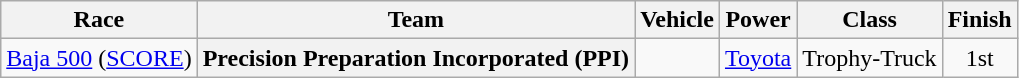<table class="wikitable">
<tr>
<th>Race</th>
<th>Team</th>
<th>Vehicle</th>
<th>Power</th>
<th>Class</th>
<th>Finish</th>
</tr>
<tr>
<td><a href='#'>Baja 500</a> (<a href='#'>SCORE</a>)</td>
<th>Precision Preparation Incorporated (PPI)</th>
<td></td>
<td><a href='#'>Toyota</a></td>
<td align=center>Trophy-Truck</td>
<td align=center>1st</td>
</tr>
</table>
